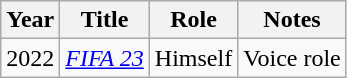<table class="wikitable sortable">
<tr>
<th>Year</th>
<th>Title</th>
<th>Role</th>
<th class="unsortable">Notes</th>
</tr>
<tr>
<td>2022</td>
<td><em><a href='#'>FIFA 23</a></em></td>
<td>Himself</td>
<td>Voice role</td>
</tr>
</table>
